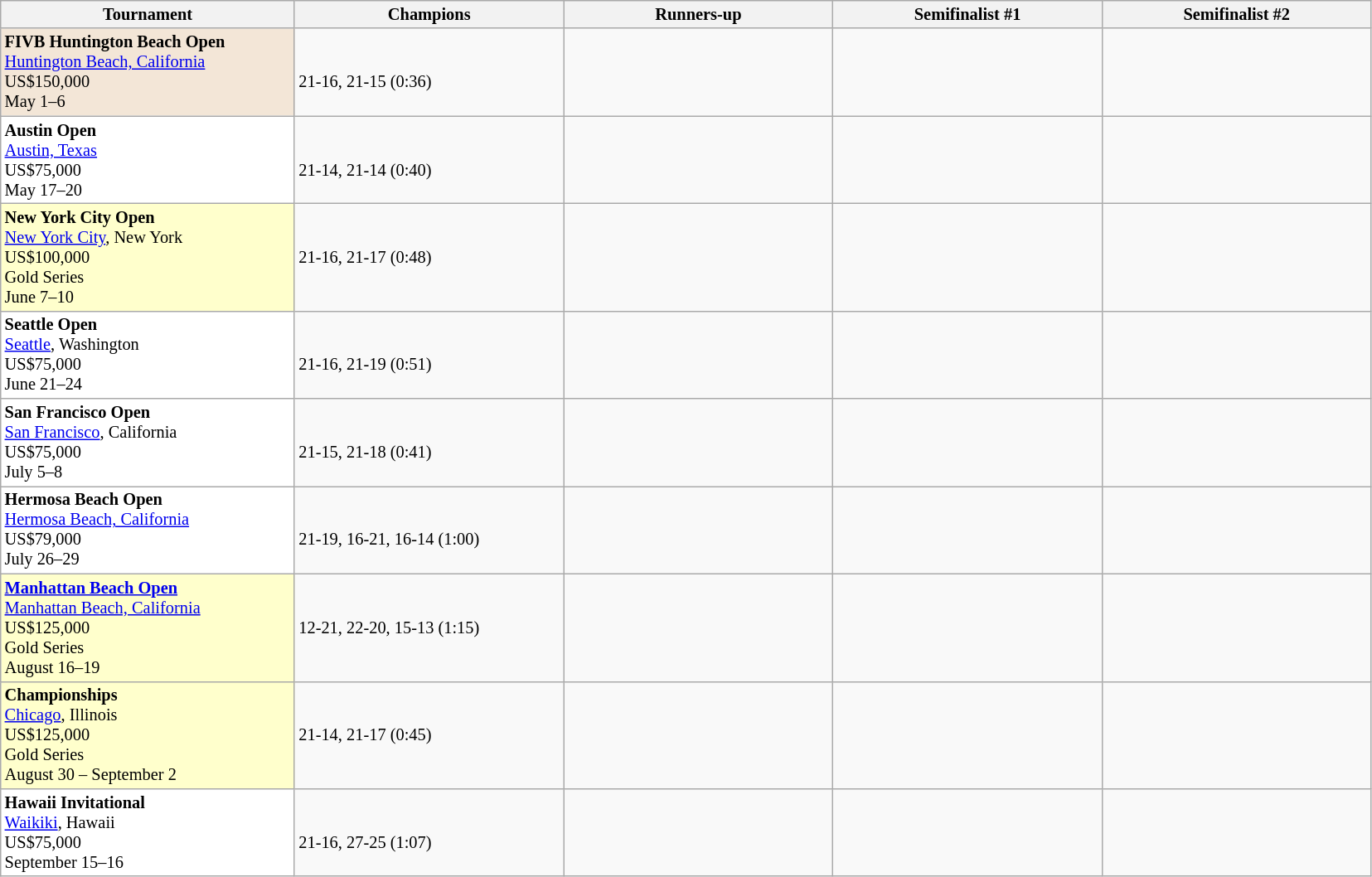<table class=wikitable style=font-size:85%>
<tr>
<th width=230>Tournament</th>
<th width=210>Champions</th>
<th width=210>Runners-up</th>
<th width=210>Semifinalist #1</th>
<th width=210>Semifinalist #2</th>
</tr>
<tr valign=top>
<td style="background:#F3E6D7;"><strong>FIVB Huntington Beach Open</strong><br><a href='#'>Huntington Beach, California</a><br>US$150,000<br>May 1–6</td>
<td><br><br>21-16, 21-15 (0:36)</td>
<td><br></td>
<td><br></td>
<td><br></td>
</tr>
<tr valign=top>
<td style="background:#ffffff;"><strong>Austin Open</strong><br><a href='#'>Austin, Texas</a><br>US$75,000<br>May 17–20</td>
<td><br><br>21-14, 21-14 (0:40)</td>
<td><br></td>
<td><br></td>
<td><br></td>
</tr>
<tr valign=top>
<td style="background:#ffc;"><strong>New York City Open</strong><br><a href='#'>New York City</a>, New York<br>US$100,000<br>Gold Series<br>June 7–10</td>
<td><br><br>21-16, 21-17 (0:48)</td>
<td><br></td>
<td><br></td>
<td><br></td>
</tr>
<tr valign=top>
<td style="background:#ffffff;"><strong>Seattle Open</strong><br><a href='#'>Seattle</a>, Washington<br>US$75,000<br>June 21–24</td>
<td><br><br>21-16, 21-19 (0:51)</td>
<td><br></td>
<td><br></td>
<td><br></td>
</tr>
<tr valign=top>
<td style="background:#ffffff;"><strong>San Francisco Open</strong><br><a href='#'>San Francisco</a>, California<br>US$75,000<br>July 5–8</td>
<td><br><br>21-15, 21-18 (0:41)</td>
<td><br></td>
<td><br></td>
<td><br></td>
</tr>
<tr valign=top>
<td style="background:#ffffff;"><strong>Hermosa Beach Open</strong><br><a href='#'>Hermosa Beach, California</a><br>US$79,000<br>July 26–29</td>
<td><br><br>21-19, 16-21, 16-14 (1:00)</td>
<td><br></td>
<td><br></td>
<td><br></td>
</tr>
<tr valign=top>
<td style="background:#ffc;"><strong><a href='#'>Manhattan Beach Open</a></strong><br><a href='#'>Manhattan Beach, California</a><br>US$125,000<br>Gold Series<br>August 16–19</td>
<td><br><br>12-21, 22-20, 15-13 (1:15)</td>
<td><br></td>
<td><br></td>
<td><br></td>
</tr>
<tr valign=top>
<td style="background:#ffc;"><strong>Championships</strong><br><a href='#'>Chicago</a>, Illinois<br>US$125,000<br>Gold Series<br>August 30 – September 2</td>
<td><br><br>21-14, 21-17 (0:45)</td>
<td><br></td>
<td><br></td>
<td><br></td>
</tr>
<tr valign=top>
<td style="background:#ffffff;"><strong>Hawaii Invitational</strong><br><a href='#'>Waikiki</a>, Hawaii<br>US$75,000<br>September 15–16</td>
<td><br><br>21-16, 27-25 (1:07)</td>
<td><br></td>
<td><br></td>
<td><br></td>
</tr>
</table>
